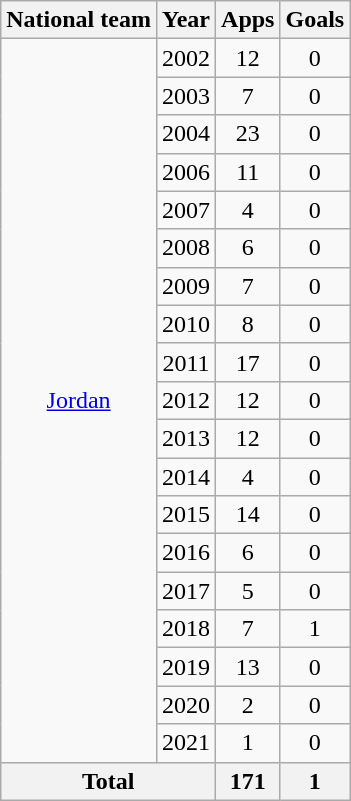<table class="wikitable" style="text-align:center">
<tr>
<th>National team</th>
<th>Year</th>
<th>Apps</th>
<th>Goals</th>
</tr>
<tr>
<td rowspan="19"><a href='#'>Jordan</a></td>
<td>2002</td>
<td>12</td>
<td>0</td>
</tr>
<tr>
<td>2003</td>
<td>7</td>
<td>0</td>
</tr>
<tr>
<td>2004</td>
<td>23</td>
<td>0</td>
</tr>
<tr>
<td>2006</td>
<td>11</td>
<td>0</td>
</tr>
<tr>
<td>2007</td>
<td>4</td>
<td>0</td>
</tr>
<tr>
<td>2008</td>
<td>6</td>
<td>0</td>
</tr>
<tr>
<td>2009</td>
<td>7</td>
<td>0</td>
</tr>
<tr>
<td>2010</td>
<td>8</td>
<td>0</td>
</tr>
<tr>
<td>2011</td>
<td>17</td>
<td>0</td>
</tr>
<tr>
<td>2012</td>
<td>12</td>
<td>0</td>
</tr>
<tr>
<td>2013</td>
<td>12</td>
<td>0</td>
</tr>
<tr>
<td>2014</td>
<td>4</td>
<td>0</td>
</tr>
<tr>
<td>2015</td>
<td>14</td>
<td>0</td>
</tr>
<tr>
<td>2016</td>
<td>6</td>
<td>0</td>
</tr>
<tr>
<td>2017</td>
<td>5</td>
<td>0</td>
</tr>
<tr>
<td>2018</td>
<td>7</td>
<td>1</td>
</tr>
<tr>
<td>2019</td>
<td>13</td>
<td>0</td>
</tr>
<tr>
<td>2020</td>
<td>2</td>
<td>0</td>
</tr>
<tr>
<td>2021</td>
<td>1</td>
<td>0</td>
</tr>
<tr>
<th colspan="2">Total</th>
<th>171</th>
<th>1</th>
</tr>
</table>
